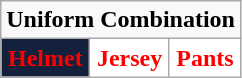<table class="wikitable"  style="display: inline-table;">
<tr>
<td align="center" Colspan="3"><strong>Uniform Combination</strong></td>
</tr>
<tr align="center">
<td style="background:#14213D; color:red"><strong>Helmet</strong></td>
<td style="background:white; color:red"><strong>Jersey</strong></td>
<td style="background:white; color:red"><strong>Pants</strong></td>
</tr>
</table>
